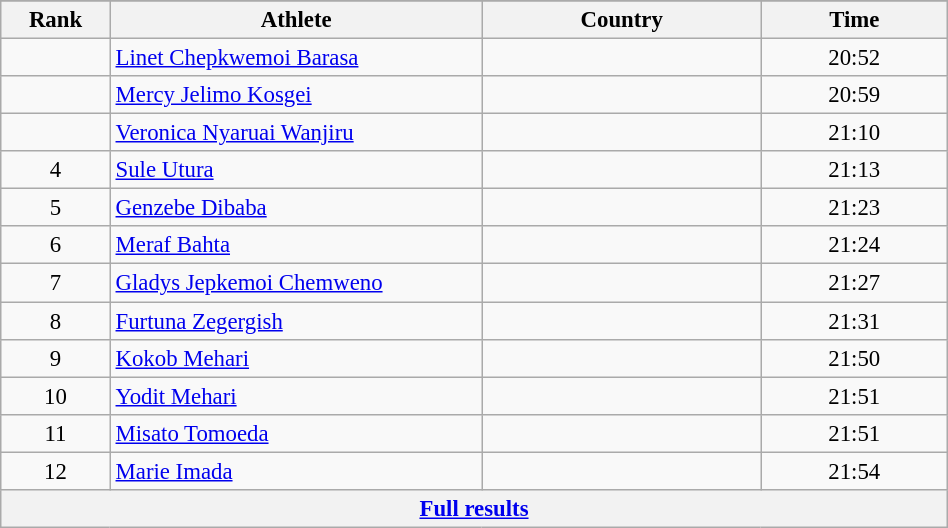<table class="wikitable sortable" style=" text-align:center; font-size:95%;" width="50%">
<tr>
</tr>
<tr>
<th width=5%>Rank</th>
<th width=20%>Athlete</th>
<th width=15%>Country</th>
<th width=10%>Time</th>
</tr>
<tr>
<td align=center></td>
<td align=left><a href='#'>Linet Chepkwemoi Barasa</a></td>
<td align=left></td>
<td>20:52</td>
</tr>
<tr>
<td align=center></td>
<td align=left><a href='#'>Mercy Jelimo Kosgei</a></td>
<td align=left></td>
<td>20:59</td>
</tr>
<tr>
<td align=center></td>
<td align=left><a href='#'>Veronica Nyaruai Wanjiru</a></td>
<td align=left></td>
<td>21:10</td>
</tr>
<tr>
<td align=center>4</td>
<td align=left><a href='#'>Sule Utura</a></td>
<td align=left></td>
<td>21:13</td>
</tr>
<tr>
<td align=center>5</td>
<td align=left><a href='#'>Genzebe Dibaba</a></td>
<td align=left></td>
<td>21:23</td>
</tr>
<tr>
<td align=center>6</td>
<td align=left><a href='#'>Meraf Bahta</a></td>
<td align=left></td>
<td>21:24</td>
</tr>
<tr>
<td align=center>7</td>
<td align=left><a href='#'>Gladys Jepkemoi Chemweno</a></td>
<td align=left></td>
<td>21:27</td>
</tr>
<tr>
<td align=center>8</td>
<td align=left><a href='#'>Furtuna Zegergish</a></td>
<td align=left></td>
<td>21:31</td>
</tr>
<tr>
<td align=center>9</td>
<td align=left><a href='#'>Kokob Mehari</a></td>
<td align=left></td>
<td>21:50</td>
</tr>
<tr>
<td align=center>10</td>
<td align=left><a href='#'>Yodit Mehari</a></td>
<td align=left></td>
<td>21:51</td>
</tr>
<tr>
<td align=center>11</td>
<td align=left><a href='#'>Misato Tomoeda</a></td>
<td align=left></td>
<td>21:51</td>
</tr>
<tr>
<td align=center>12</td>
<td align=left><a href='#'>Marie Imada</a></td>
<td align=left></td>
<td>21:54</td>
</tr>
<tr class="sortbottom">
<th colspan=4 align=center><a href='#'>Full results</a></th>
</tr>
</table>
